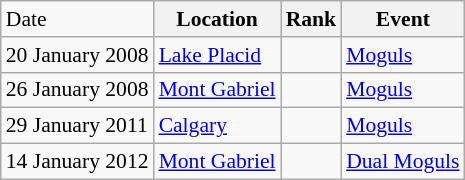<table class="wikitable sortable" style="font-size:90%" style="text-align:center">
<tr>
<td>Date</td>
<th>Location</th>
<th>Rank</th>
<th>Event</th>
</tr>
<tr>
<td>20 January 2008</td>
<td><a href='#'>Lake Placid</a></td>
<td></td>
<td><a href='#'>Moguls</a></td>
</tr>
<tr>
<td>26 January 2008</td>
<td><a href='#'>Mont Gabriel</a></td>
<td></td>
<td><a href='#'>Moguls</a></td>
</tr>
<tr>
<td>29 January 2011</td>
<td><a href='#'>Calgary</a></td>
<td></td>
<td><a href='#'>Moguls</a></td>
</tr>
<tr>
<td>14 January 2012</td>
<td><a href='#'>Mont Gabriel</a></td>
<td></td>
<td><a href='#'>Dual Moguls</a></td>
</tr>
</table>
